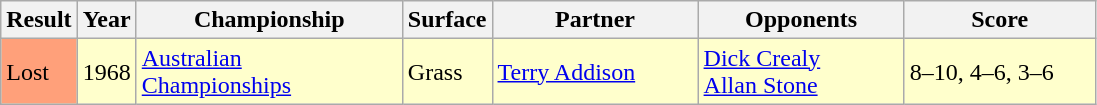<table class="sortable wikitable">
<tr>
<th style="width:40px">Result</th>
<th style="width:30px">Year</th>
<th style="width:170px">Championship</th>
<th style="width:50px">Surface</th>
<th style="width:130px">Partner</th>
<th style="width:130px">Opponents</th>
<th style="width:120px" class="unsortable">Score</th>
</tr>
<tr style="background:#ffc;">
<td style="background:#ffa07a;">Lost</td>
<td>1968</td>
<td><a href='#'>Australian Championships</a></td>
<td>Grass</td>
<td> <a href='#'>Terry Addison</a></td>
<td> <a href='#'>Dick Crealy</a> <br>  <a href='#'>Allan Stone</a></td>
<td>8–10, 4–6, 3–6</td>
</tr>
</table>
